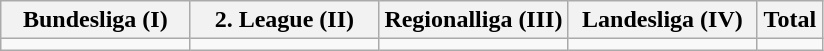<table class="wikitable">
<tr>
<th width="23%">Bundesliga (I)</th>
<th width="23%">2. League (II)</th>
<th width="23%">Regionalliga (III)</th>
<th width="23%">Landesliga (IV)</th>
<th width="23%">Total</th>
</tr>
<tr>
<td></td>
<td></td>
<td></td>
<td></td>
<td></td>
</tr>
</table>
